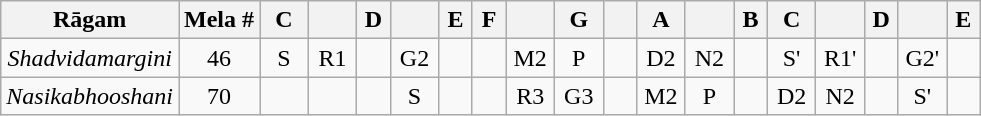<table class="wikitable" style="text-align:center">
<tr>
<th>Rāgam</th>
<th>Mela #</th>
<th>C</th>
<th></th>
<th>D</th>
<th></th>
<th>E</th>
<th>F</th>
<th></th>
<th>G</th>
<th></th>
<th>A</th>
<th></th>
<th>B</th>
<th>C</th>
<th></th>
<th>D</th>
<th></th>
<th>E</th>
</tr>
<tr>
<td><em>Shadvidamargini</em></td>
<td>46</td>
<td width="25px">S</td>
<td width="25px">R1</td>
<td width="15px"></td>
<td width="25px">G2</td>
<td width="15px"></td>
<td width="15px"></td>
<td width="25px">M2</td>
<td width="25px">P</td>
<td width="15px"></td>
<td width="25px">D2</td>
<td width="25px">N2</td>
<td width="15px"></td>
<td width="25px">S'</td>
<td width="25px">R1'</td>
<td width="15px"></td>
<td width="25px">G2'</td>
<td width="15px"></td>
</tr>
<tr>
<td><em>Nasikabhooshani</em></td>
<td>70</td>
<td></td>
<td></td>
<td></td>
<td>S</td>
<td></td>
<td></td>
<td>R3</td>
<td>G3</td>
<td></td>
<td>M2</td>
<td>P</td>
<td></td>
<td>D2</td>
<td>N2</td>
<td></td>
<td>S'</td>
<td></td>
</tr>
</table>
